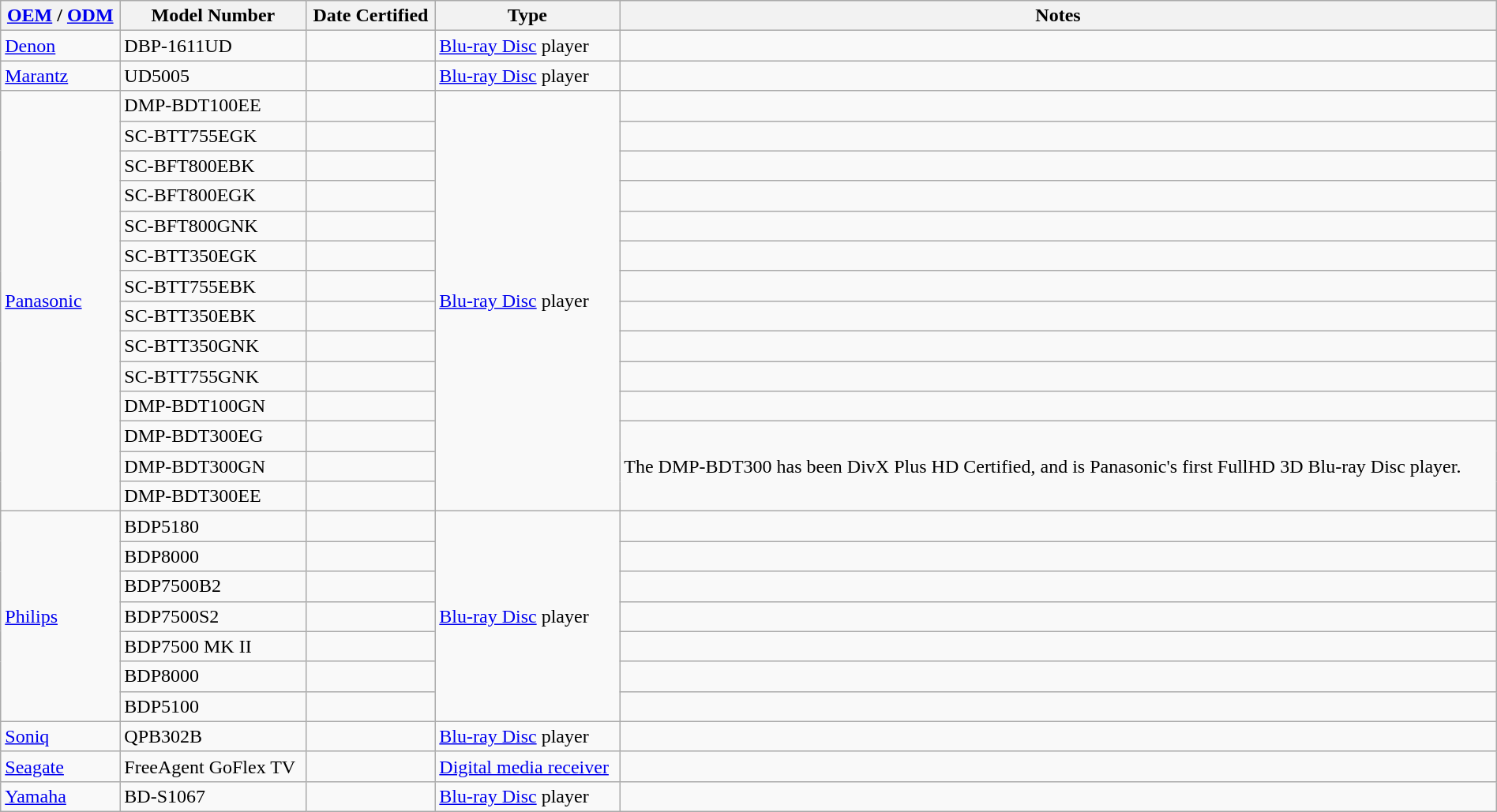<table class="wikitable" width="100%">
<tr>
<th><a href='#'>OEM</a> / <a href='#'>ODM</a></th>
<th>Model Number</th>
<th>Date Certified</th>
<th>Type</th>
<th>Notes</th>
</tr>
<tr>
<td><a href='#'>Denon</a></td>
<td>DBP-1611UD</td>
<td></td>
<td><a href='#'>Blu-ray Disc</a> player</td>
<td></td>
</tr>
<tr>
<td><a href='#'>Marantz</a></td>
<td>UD5005</td>
<td></td>
<td><a href='#'>Blu-ray Disc</a> player</td>
<td></td>
</tr>
<tr>
<td rowspan = "14"><a href='#'>Panasonic</a></td>
<td>DMP-BDT100EE</td>
<td></td>
<td rowspan = "14"><a href='#'>Blu-ray Disc</a> player</td>
<td></td>
</tr>
<tr>
<td>SC-BTT755EGK</td>
<td></td>
<td></td>
</tr>
<tr>
<td>SC-BFT800EBK</td>
<td></td>
<td></td>
</tr>
<tr>
<td>SC-BFT800EGK</td>
<td></td>
<td></td>
</tr>
<tr>
<td>SC-BFT800GNK</td>
<td></td>
<td></td>
</tr>
<tr>
<td>SC-BTT350EGK</td>
<td></td>
<td></td>
</tr>
<tr>
<td>SC-BTT755EBK</td>
<td></td>
<td></td>
</tr>
<tr>
<td>SC-BTT350EBK</td>
<td></td>
<td></td>
</tr>
<tr>
<td>SC-BTT350GNK</td>
<td></td>
<td></td>
</tr>
<tr>
<td>SC-BTT755GNK</td>
<td></td>
<td></td>
</tr>
<tr>
<td>DMP-BDT100GN</td>
<td></td>
<td></td>
</tr>
<tr>
<td>DMP-BDT300EG</td>
<td></td>
<td rowspan = "3">The DMP-BDT300 has been DivX Plus HD Certified, and is Panasonic's first FullHD 3D Blu-ray Disc player.</td>
</tr>
<tr>
<td>DMP-BDT300GN</td>
<td></td>
</tr>
<tr>
<td>DMP-BDT300EE</td>
<td></td>
</tr>
<tr>
<td rowspan = "7"><a href='#'>Philips</a></td>
<td>BDP5180</td>
<td></td>
<td rowspan = "7"><a href='#'>Blu-ray Disc</a> player</td>
<td></td>
</tr>
<tr>
<td>BDP8000</td>
<td></td>
<td></td>
</tr>
<tr>
<td>BDP7500B2</td>
<td></td>
<td></td>
</tr>
<tr>
<td>BDP7500S2</td>
<td></td>
<td></td>
</tr>
<tr>
<td>BDP7500 MK II</td>
<td></td>
<td></td>
</tr>
<tr>
<td>BDP8000</td>
<td></td>
<td></td>
</tr>
<tr>
<td>BDP5100</td>
<td></td>
<td></td>
</tr>
<tr>
<td><a href='#'>Soniq</a></td>
<td>QPB302B</td>
<td></td>
<td><a href='#'>Blu-ray Disc</a> player</td>
<td></td>
</tr>
<tr>
<td><a href='#'>Seagate</a></td>
<td>FreeAgent GoFlex TV</td>
<td></td>
<td><a href='#'>Digital media receiver</a></td>
<td></td>
</tr>
<tr>
<td><a href='#'>Yamaha</a></td>
<td>BD-S1067</td>
<td></td>
<td><a href='#'>Blu-ray Disc</a> player</td>
<td></td>
</tr>
</table>
